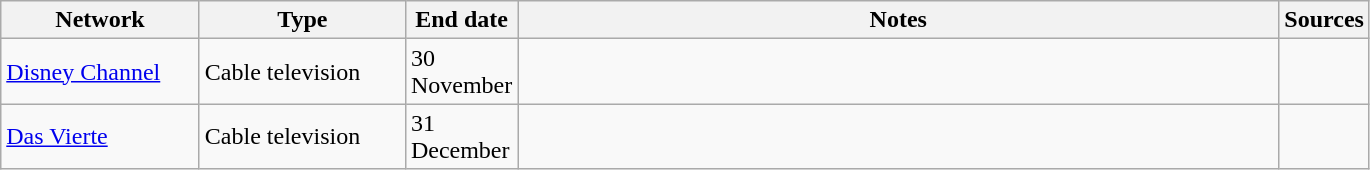<table class="wikitable">
<tr>
<th style="text-align:center; width:125px">Network</th>
<th style="text-align:center; width:130px">Type</th>
<th style="text-align:center; width:60px">End date</th>
<th style="text-align:center; width:500px">Notes</th>
<th style="text-align:center; width:30px">Sources</th>
</tr>
<tr>
<td><a href='#'>Disney Channel</a></td>
<td>Cable television</td>
<td>30 November</td>
<td></td>
<td></td>
</tr>
<tr>
<td><a href='#'>Das Vierte</a></td>
<td>Cable television</td>
<td>31 December</td>
<td></td>
<td></td>
</tr>
</table>
